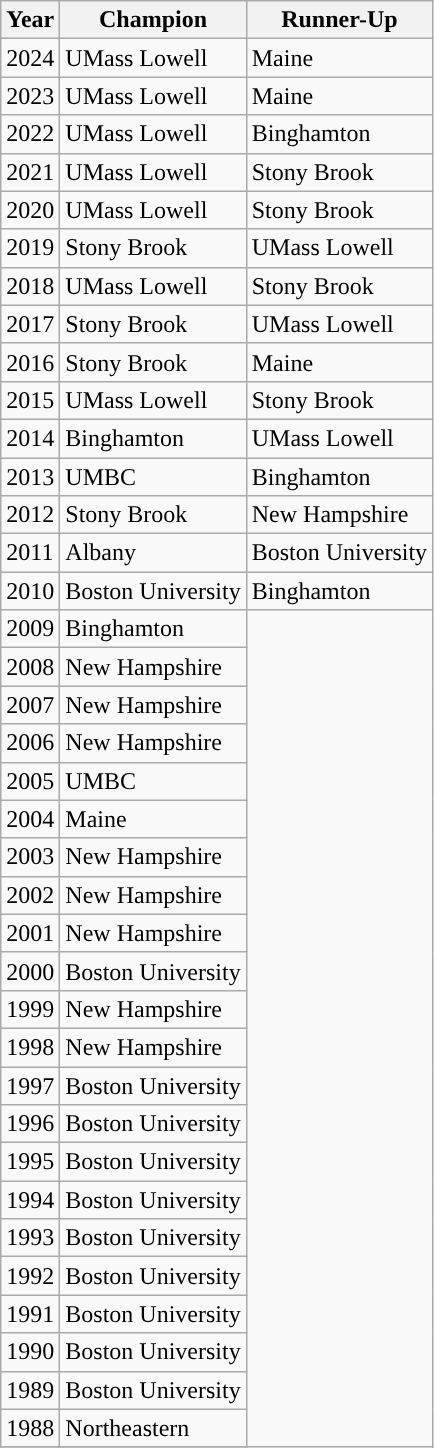<table class="wikitable sortable">
<tr>
<th>Year</th>
<th>Champion</th>
<th>Runner-Up</th>
</tr>
<tr>
<td>2024</td>
<td>UMass Lowell</td>
<td>Maine</td>
</tr>
<tr>
<td>2023</td>
<td>UMass Lowell</td>
<td>Maine</td>
</tr>
<tr>
<td>2022</td>
<td>UMass Lowell</td>
<td>Binghamton</td>
</tr>
<tr>
<td>2021</td>
<td>UMass Lowell</td>
<td>Stony Brook</td>
</tr>
<tr>
<td>2020</td>
<td>UMass Lowell</td>
<td>Stony Brook</td>
</tr>
<tr>
<td>2019</td>
<td>Stony Brook</td>
<td>UMass Lowell</td>
</tr>
<tr>
<td>2018</td>
<td>UMass Lowell</td>
<td>Stony Brook</td>
</tr>
<tr>
<td>2017</td>
<td>Stony Brook</td>
<td>UMass Lowell</td>
</tr>
<tr>
<td>2016</td>
<td>Stony Brook</td>
<td>Maine</td>
</tr>
<tr>
<td>2015</td>
<td>UMass Lowell</td>
<td>Stony Brook</td>
</tr>
<tr>
<td>2014</td>
<td>Binghamton</td>
<td>UMass Lowell</td>
</tr>
<tr>
<td>2013</td>
<td>UMBC</td>
<td>Binghamton</td>
</tr>
<tr>
<td>2012</td>
<td>Stony Brook</td>
<td>New Hampshire</td>
</tr>
<tr>
<td>2011</td>
<td>Albany</td>
<td>Boston University</td>
</tr>
<tr>
<td>2010</td>
<td>Boston University</td>
<td>Binghamton</td>
</tr>
<tr>
<td>2009</td>
<td>Binghamton</td>
</tr>
<tr>
<td>2008</td>
<td>New Hampshire</td>
</tr>
<tr>
<td>2007</td>
<td>New Hampshire</td>
</tr>
<tr>
<td>2006</td>
<td>New Hampshire</td>
</tr>
<tr>
<td>2005</td>
<td>UMBC</td>
</tr>
<tr>
<td>2004</td>
<td>Maine</td>
</tr>
<tr>
<td>2003</td>
<td>New Hampshire</td>
</tr>
<tr>
<td>2002</td>
<td>New Hampshire</td>
</tr>
<tr>
<td>2001</td>
<td>New Hampshire</td>
</tr>
<tr>
<td>2000</td>
<td>Boston University</td>
</tr>
<tr>
<td>1999</td>
<td>New Hampshire</td>
</tr>
<tr>
<td>1998</td>
<td>New Hampshire</td>
</tr>
<tr>
<td>1997</td>
<td>Boston University</td>
</tr>
<tr>
<td>1996</td>
<td>Boston University</td>
</tr>
<tr>
<td>1995</td>
<td>Boston University</td>
</tr>
<tr>
<td>1994</td>
<td>Boston University</td>
</tr>
<tr>
<td>1993</td>
<td>Boston University</td>
</tr>
<tr>
<td>1992</td>
<td>Boston University</td>
</tr>
<tr>
<td>1991</td>
<td>Boston University</td>
</tr>
<tr>
<td>1990</td>
<td>Boston University</td>
</tr>
<tr>
<td>1989</td>
<td>Boston University</td>
</tr>
<tr>
<td>1988</td>
<td>Northeastern</td>
</tr>
<tr>
</tr>
</table>
